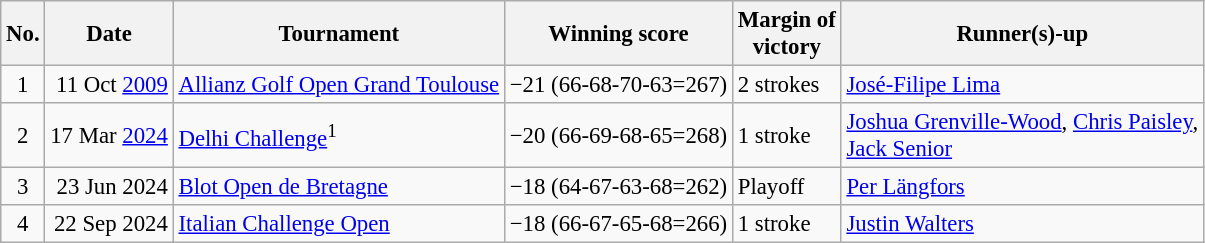<table class="wikitable" style="font-size:95%;">
<tr>
<th>No.</th>
<th>Date</th>
<th>Tournament</th>
<th>Winning score</th>
<th>Margin of<br>victory</th>
<th>Runner(s)-up</th>
</tr>
<tr>
<td align=center>1</td>
<td align=right>11 Oct <a href='#'>2009</a></td>
<td><a href='#'>Allianz Golf Open Grand Toulouse</a></td>
<td>−21 (66-68-70-63=267)</td>
<td>2 strokes</td>
<td> <a href='#'>José-Filipe Lima</a></td>
</tr>
<tr>
<td align=center>2</td>
<td align=right>17 Mar <a href='#'>2024</a></td>
<td><a href='#'>Delhi Challenge</a><sup>1</sup></td>
<td>−20 (66-69-68-65=268)</td>
<td>1 stroke</td>
<td> <a href='#'>Joshua Grenville-Wood</a>,  <a href='#'>Chris Paisley</a>,<br> <a href='#'>Jack Senior</a></td>
</tr>
<tr>
<td align=center>3</td>
<td align=right>23 Jun 2024</td>
<td><a href='#'>Blot Open de Bretagne</a></td>
<td>−18 (64-67-63-68=262)</td>
<td>Playoff</td>
<td> <a href='#'>Per Längfors</a></td>
</tr>
<tr>
<td align=center>4</td>
<td align=right>22 Sep 2024</td>
<td><a href='#'>Italian Challenge Open</a></td>
<td>−18 (66-67-65-68=266)</td>
<td>1 stroke</td>
<td> <a href='#'>Justin Walters</a></td>
</tr>
</table>
